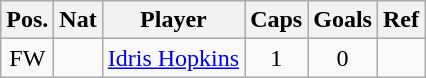<table style="text-align:center; border:1px #aaa solid;" class="wikitable">
<tr>
<th>Pos.</th>
<th>Nat</th>
<th>Player</th>
<th>Caps</th>
<th>Goals</th>
<th>Ref</th>
</tr>
<tr>
<td>FW</td>
<td></td>
<td style="text-align:left;"><a href='#'>Idris Hopkins</a></td>
<td>1</td>
<td>0</td>
<td></td>
</tr>
</table>
